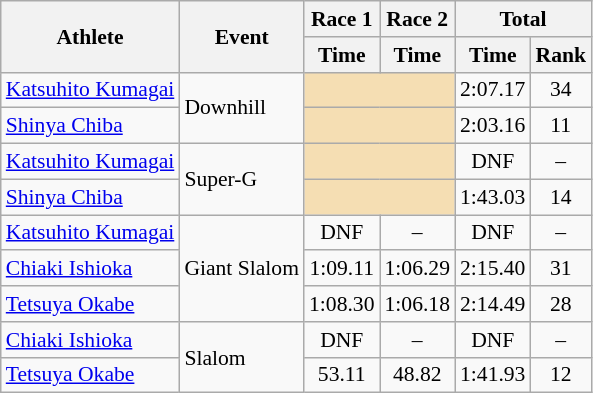<table class="wikitable" style="font-size:90%">
<tr>
<th rowspan="2">Athlete</th>
<th rowspan="2">Event</th>
<th>Race 1</th>
<th>Race 2</th>
<th colspan="2">Total</th>
</tr>
<tr>
<th>Time</th>
<th>Time</th>
<th>Time</th>
<th>Rank</th>
</tr>
<tr>
<td><a href='#'>Katsuhito Kumagai</a></td>
<td rowspan="2">Downhill</td>
<td colspan="2" bgcolor="wheat"></td>
<td align="center">2:07.17</td>
<td align="center">34</td>
</tr>
<tr>
<td><a href='#'>Shinya Chiba</a></td>
<td colspan="2" bgcolor="wheat"></td>
<td align="center">2:03.16</td>
<td align="center">11</td>
</tr>
<tr>
<td><a href='#'>Katsuhito Kumagai</a></td>
<td rowspan="2">Super-G</td>
<td colspan="2" bgcolor="wheat"></td>
<td align="center">DNF</td>
<td align="center">–</td>
</tr>
<tr>
<td><a href='#'>Shinya Chiba</a></td>
<td colspan="2" bgcolor="wheat"></td>
<td align="center">1:43.03</td>
<td align="center">14</td>
</tr>
<tr>
<td><a href='#'>Katsuhito Kumagai</a></td>
<td rowspan="3">Giant Slalom</td>
<td align="center">DNF</td>
<td align="center">–</td>
<td align="center">DNF</td>
<td align="center">–</td>
</tr>
<tr>
<td><a href='#'>Chiaki Ishioka</a></td>
<td align="center">1:09.11</td>
<td align="center">1:06.29</td>
<td align="center">2:15.40</td>
<td align="center">31</td>
</tr>
<tr>
<td><a href='#'>Tetsuya Okabe</a></td>
<td align="center">1:08.30</td>
<td align="center">1:06.18</td>
<td align="center">2:14.49</td>
<td align="center">28</td>
</tr>
<tr>
<td><a href='#'>Chiaki Ishioka</a></td>
<td rowspan="2">Slalom</td>
<td align="center">DNF</td>
<td align="center">–</td>
<td align="center">DNF</td>
<td align="center">–</td>
</tr>
<tr>
<td><a href='#'>Tetsuya Okabe</a></td>
<td align="center">53.11</td>
<td align="center">48.82</td>
<td align="center">1:41.93</td>
<td align="center">12</td>
</tr>
</table>
